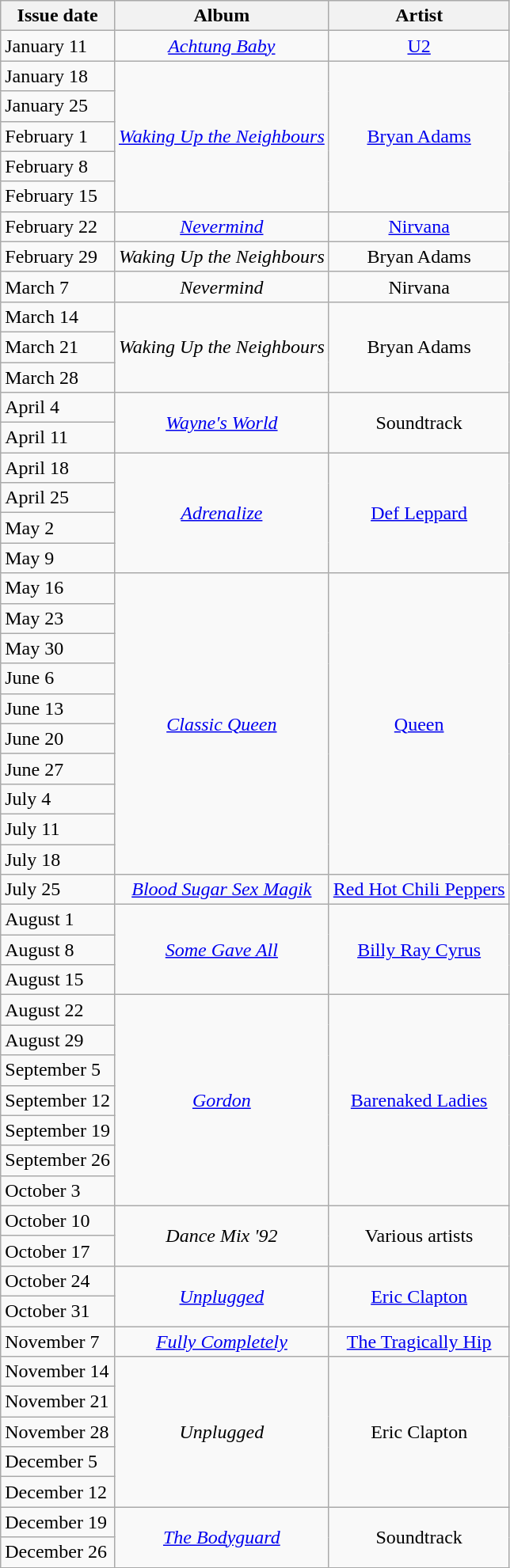<table class=wikitable>
<tr>
<th><strong>Issue date</strong></th>
<th>Album</th>
<th>Artist</th>
</tr>
<tr>
<td>January 11</td>
<td align="center"><em><a href='#'>Achtung Baby</a></em></td>
<td align="center"><a href='#'>U2</a></td>
</tr>
<tr>
<td>January 18</td>
<td rowspan="5" align="center"><em><a href='#'>Waking Up the Neighbours</a></em></td>
<td rowspan="5" align="center"><a href='#'>Bryan Adams</a></td>
</tr>
<tr>
<td>January 25</td>
</tr>
<tr>
<td>February 1</td>
</tr>
<tr>
<td>February 8</td>
</tr>
<tr>
<td>February 15</td>
</tr>
<tr>
<td>February 22</td>
<td align="center"><em><a href='#'>Nevermind</a></em></td>
<td align="center"><a href='#'>Nirvana</a></td>
</tr>
<tr>
<td>February 29</td>
<td align="center"><em>Waking Up the Neighbours</em></td>
<td align="center">Bryan Adams</td>
</tr>
<tr>
<td>March 7</td>
<td align="center"><em>Nevermind</em></td>
<td align="center">Nirvana</td>
</tr>
<tr>
<td>March 14</td>
<td rowspan="3" align="center"><em>Waking Up the Neighbours</em></td>
<td rowspan="3" align="center">Bryan Adams</td>
</tr>
<tr>
<td>March 21</td>
</tr>
<tr>
<td>March 28</td>
</tr>
<tr>
<td>April 4</td>
<td rowspan="2" align="center"><em><a href='#'>Wayne's World</a></em></td>
<td rowspan="2" align="center">Soundtrack</td>
</tr>
<tr>
<td>April 11</td>
</tr>
<tr>
<td>April 18</td>
<td rowspan="4" align="center"><em><a href='#'>Adrenalize</a></em></td>
<td rowspan="4" align="center"><a href='#'>Def Leppard</a></td>
</tr>
<tr>
<td>April 25</td>
</tr>
<tr>
<td>May 2</td>
</tr>
<tr>
<td>May 9</td>
</tr>
<tr>
<td>May 16</td>
<td rowspan="10" align="center"><em><a href='#'>Classic Queen</a></em></td>
<td rowspan="10" align="center"><a href='#'>Queen</a></td>
</tr>
<tr>
<td>May 23</td>
</tr>
<tr>
<td>May 30</td>
</tr>
<tr>
<td>June 6</td>
</tr>
<tr>
<td>June 13</td>
</tr>
<tr>
<td>June 20</td>
</tr>
<tr>
<td>June 27</td>
</tr>
<tr>
<td>July 4</td>
</tr>
<tr>
<td>July 11</td>
</tr>
<tr>
<td>July 18</td>
</tr>
<tr>
<td>July 25</td>
<td align="center"><em><a href='#'>Blood Sugar Sex Magik</a></em></td>
<td align="center"><a href='#'>Red Hot Chili Peppers</a></td>
</tr>
<tr>
<td>August 1</td>
<td rowspan="3" align="center"><em><a href='#'>Some Gave All</a></em></td>
<td rowspan="3" align="center"><a href='#'>Billy Ray Cyrus</a></td>
</tr>
<tr>
<td>August 8</td>
</tr>
<tr>
<td>August 15</td>
</tr>
<tr>
<td>August 22</td>
<td rowspan="7" align="center"><em><a href='#'>Gordon</a></em></td>
<td rowspan="7" align="center"><a href='#'>Barenaked Ladies</a></td>
</tr>
<tr>
<td>August 29</td>
</tr>
<tr>
<td>September 5</td>
</tr>
<tr>
<td>September 12</td>
</tr>
<tr>
<td>September 19</td>
</tr>
<tr>
<td>September 26</td>
</tr>
<tr>
<td>October 3</td>
</tr>
<tr>
<td>October 10</td>
<td rowspan="2" align="center"><em>Dance Mix '92</em></td>
<td rowspan="2" align="center">Various artists</td>
</tr>
<tr>
<td>October 17</td>
</tr>
<tr>
<td>October 24</td>
<td rowspan="2" align="center"><em><a href='#'>Unplugged</a></em></td>
<td rowspan="2" align="center"><a href='#'>Eric Clapton</a></td>
</tr>
<tr>
<td>October 31</td>
</tr>
<tr>
<td>November 7</td>
<td align="center"><em><a href='#'>Fully Completely</a></em></td>
<td align="center"><a href='#'>The Tragically Hip</a></td>
</tr>
<tr>
<td>November 14</td>
<td rowspan="5" align="center"><em>Unplugged</em></td>
<td rowspan="5" align="center">Eric Clapton</td>
</tr>
<tr>
<td>November 21</td>
</tr>
<tr>
<td>November 28</td>
</tr>
<tr>
<td>December 5</td>
</tr>
<tr>
<td>December 12</td>
</tr>
<tr>
<td>December 19</td>
<td rowspan="2" align="center"><em><a href='#'>The Bodyguard</a></em></td>
<td rowspan="2" align="center">Soundtrack</td>
</tr>
<tr>
<td>December 26</td>
</tr>
</table>
